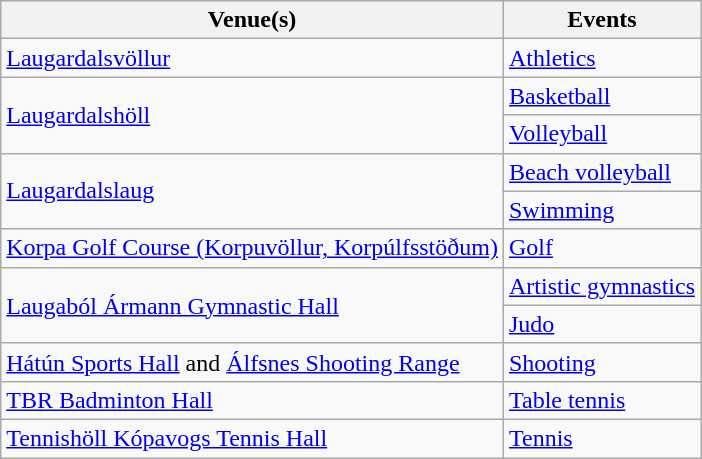<table class="wikitable sortable">
<tr>
<th>Venue(s)</th>
<th>Events</th>
</tr>
<tr>
<td><a href='#'>Laugardalsvöllur</a></td>
<td><a href='#'>Athletics</a></td>
</tr>
<tr>
<td rowspan="2"><a href='#'>Laugardalshöll</a></td>
<td><a href='#'>Basketball</a></td>
</tr>
<tr>
<td><a href='#'>Volleyball</a></td>
</tr>
<tr>
<td rowspan="2"><a href='#'>Laugardalslaug</a></td>
<td><a href='#'>Beach volleyball</a></td>
</tr>
<tr>
<td><a href='#'>Swimming</a></td>
</tr>
<tr>
<td><a href='#'>Korpa Golf Course (Korpuvöllur, Korpúlfsstöðum)</a></td>
<td><a href='#'>Golf</a></td>
</tr>
<tr>
<td rowspan="2"><a href='#'>Laugaból Ármann Gymnastic Hall</a></td>
<td><a href='#'>Artistic gymnastics</a></td>
</tr>
<tr>
<td><a href='#'>Judo</a></td>
</tr>
<tr>
<td><a href='#'>Hátún Sports Hall</a> and <a href='#'>Álfsnes Shooting Range</a></td>
<td><a href='#'>Shooting</a></td>
</tr>
<tr>
<td><a href='#'>TBR Badminton Hall</a></td>
<td><a href='#'>Table tennis</a></td>
</tr>
<tr>
<td><a href='#'>Tennishöll Kópavogs Tennis Hall</a></td>
<td><a href='#'>Tennis</a></td>
</tr>
</table>
